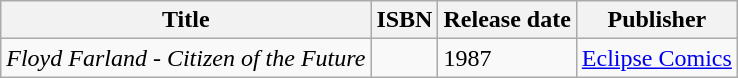<table class="wikitable">
<tr>
<th>Title</th>
<th>ISBN</th>
<th>Release date</th>
<th>Publisher</th>
</tr>
<tr>
<td><em>Floyd Farland - Citizen of the Future</em></td>
<td></td>
<td>1987</td>
<td><a href='#'>Eclipse Comics</a></td>
</tr>
</table>
